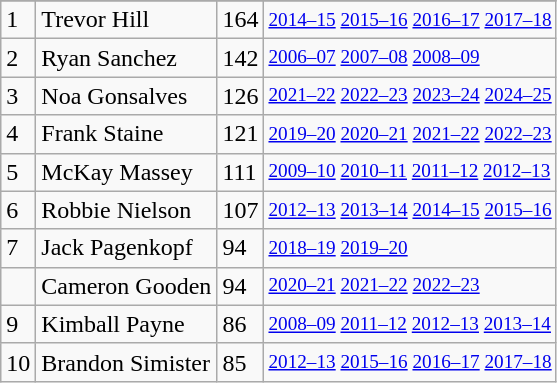<table class="wikitable">
<tr>
</tr>
<tr>
<td>1</td>
<td>Trevor Hill</td>
<td>164</td>
<td style="font-size:80%;"><a href='#'>2014–15</a> <a href='#'>2015–16</a> <a href='#'>2016–17</a> <a href='#'>2017–18</a></td>
</tr>
<tr>
<td>2</td>
<td>Ryan Sanchez</td>
<td>142</td>
<td style="font-size:80%;"><a href='#'>2006–07</a> <a href='#'>2007–08</a> <a href='#'>2008–09</a></td>
</tr>
<tr>
<td>3</td>
<td>Noa Gonsalves</td>
<td>126</td>
<td style="font-size:80%;"><a href='#'>2021–22</a> <a href='#'>2022–23</a> <a href='#'>2023–24</a> <a href='#'>2024–25</a></td>
</tr>
<tr>
<td>4</td>
<td>Frank Staine</td>
<td>121</td>
<td style="font-size:80%;"><a href='#'>2019–20</a> <a href='#'>2020–21</a> <a href='#'>2021–22</a> <a href='#'>2022–23</a></td>
</tr>
<tr>
<td>5</td>
<td>McKay Massey</td>
<td>111</td>
<td style="font-size:80%;"><a href='#'>2009–10</a> <a href='#'>2010–11</a> <a href='#'>2011–12</a> <a href='#'>2012–13</a></td>
</tr>
<tr>
<td>6</td>
<td>Robbie Nielson</td>
<td>107</td>
<td style="font-size:80%;"><a href='#'>2012–13</a> <a href='#'>2013–14</a> <a href='#'>2014–15</a> <a href='#'>2015–16</a></td>
</tr>
<tr>
<td>7</td>
<td>Jack Pagenkopf</td>
<td>94</td>
<td style="font-size:80%;"><a href='#'>2018–19</a> <a href='#'>2019–20</a></td>
</tr>
<tr>
<td></td>
<td>Cameron Gooden</td>
<td>94</td>
<td style="font-size:80%;"><a href='#'>2020–21</a> <a href='#'>2021–22</a> <a href='#'>2022–23</a></td>
</tr>
<tr>
<td>9</td>
<td>Kimball Payne</td>
<td>86</td>
<td style="font-size:80%;"><a href='#'>2008–09</a> <a href='#'>2011–12</a> <a href='#'>2012–13</a> <a href='#'>2013–14</a></td>
</tr>
<tr>
<td>10</td>
<td>Brandon Simister</td>
<td>85</td>
<td style="font-size:80%;"><a href='#'>2012–13</a> <a href='#'>2015–16</a> <a href='#'>2016–17</a> <a href='#'>2017–18</a></td>
</tr>
</table>
